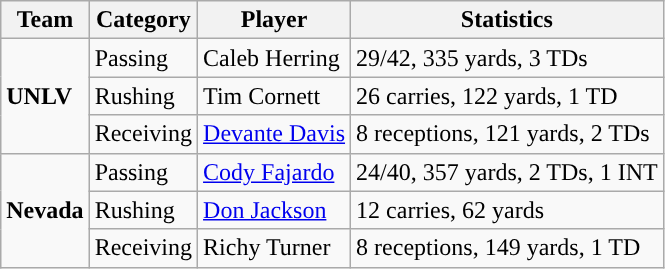<table class="wikitable" style="float: left;">
<tr>
<th>Team</th>
<th>Category</th>
<th>Player</th>
<th>Statistics</th>
</tr>
<tr>
<td rowspan=3><strong>UNLV</strong></td>
<td>Passing</td>
<td>Caleb Herring</td>
<td>29/42, 335 yards, 3 TDs</td>
</tr>
<tr>
<td>Rushing</td>
<td>Tim Cornett</td>
<td>26 carries, 122 yards, 1 TD</td>
</tr>
<tr>
<td>Receiving</td>
<td><a href='#'>Devante Davis</a></td>
<td>8 receptions, 121 yards, 2 TDs</td>
</tr>
<tr>
<td rowspan=3><strong>Nevada</strong></td>
<td>Passing</td>
<td><a href='#'>Cody Fajardo</a></td>
<td>24/40, 357 yards, 2 TDs, 1 INT</td>
</tr>
<tr>
<td>Rushing</td>
<td><a href='#'>Don Jackson</a></td>
<td>12 carries, 62 yards</td>
</tr>
<tr>
<td>Receiving</td>
<td>Richy Turner</td>
<td>8 receptions, 149 yards, 1 TD</td>
</tr>
</table>
